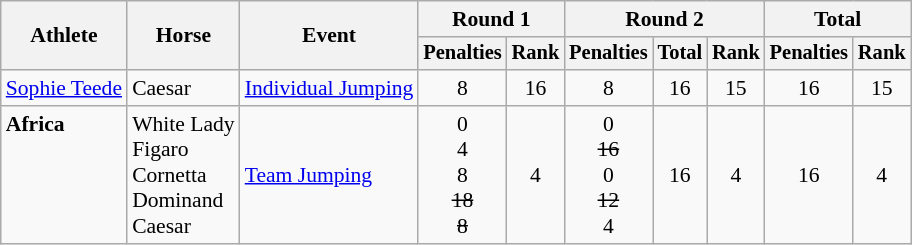<table class="wikitable" border="1" style="font-size:90%">
<tr>
<th rowspan=2>Athlete</th>
<th rowspan=2>Horse</th>
<th rowspan=2>Event</th>
<th colspan=2>Round 1</th>
<th colspan=3>Round 2</th>
<th colspan=2>Total</th>
</tr>
<tr style="font-size:95%">
<th>Penalties</th>
<th>Rank</th>
<th>Penalties</th>
<th>Total</th>
<th>Rank</th>
<th>Penalties</th>
<th>Rank</th>
</tr>
<tr align=center>
<td align=left><a href='#'>Sophie Teede</a></td>
<td align=left>Caesar</td>
<td align=left><a href='#'>Individual Jumping</a></td>
<td>8</td>
<td>16</td>
<td>8</td>
<td>16</td>
<td>15</td>
<td>16</td>
<td>15</td>
</tr>
<tr align=center>
<td align=left><strong>Africa</strong><br><br><br><br><br></td>
<td align=left valign=bottom>White Lady<br>Figaro<br>Cornetta<br>Dominand<br>Caesar</td>
<td align=left><a href='#'>Team Jumping</a></td>
<td valign=bottom>0<br>4<br>8<br><s>18</s><br><s>8</s></td>
<td>4</td>
<td valign=bottom>0<br><s>16</s><br>0<br><s>12</s><br>4</td>
<td>16</td>
<td>4</td>
<td>16</td>
<td>4</td>
</tr>
</table>
